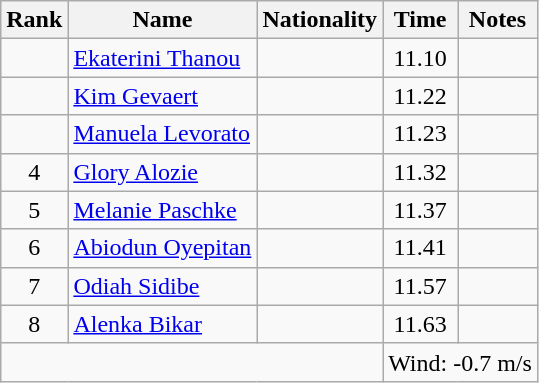<table class="wikitable sortable" style="text-align:center">
<tr>
<th>Rank</th>
<th>Name</th>
<th>Nationality</th>
<th>Time</th>
<th>Notes</th>
</tr>
<tr>
<td></td>
<td align=left><a href='#'>Ekaterini Thanou</a></td>
<td align=left></td>
<td>11.10</td>
<td></td>
</tr>
<tr>
<td></td>
<td align=left><a href='#'>Kim Gevaert</a></td>
<td align=left></td>
<td>11.22</td>
<td></td>
</tr>
<tr>
<td></td>
<td align=left><a href='#'>Manuela Levorato</a></td>
<td align=left></td>
<td>11.23</td>
<td></td>
</tr>
<tr>
<td>4</td>
<td align=left><a href='#'>Glory Alozie</a></td>
<td align=left></td>
<td>11.32</td>
<td></td>
</tr>
<tr>
<td>5</td>
<td align=left><a href='#'>Melanie Paschke</a></td>
<td align=left></td>
<td>11.37</td>
<td></td>
</tr>
<tr>
<td>6</td>
<td align=left><a href='#'>Abiodun Oyepitan</a></td>
<td align=left></td>
<td>11.41</td>
<td></td>
</tr>
<tr>
<td>7</td>
<td align=left><a href='#'>Odiah Sidibe</a></td>
<td align=left></td>
<td>11.57</td>
<td></td>
</tr>
<tr>
<td>8</td>
<td align=left><a href='#'>Alenka Bikar</a></td>
<td align=left></td>
<td>11.63</td>
<td></td>
</tr>
<tr>
<td colspan="3"></td>
<td colspan="2">Wind: -0.7 m/s</td>
</tr>
</table>
